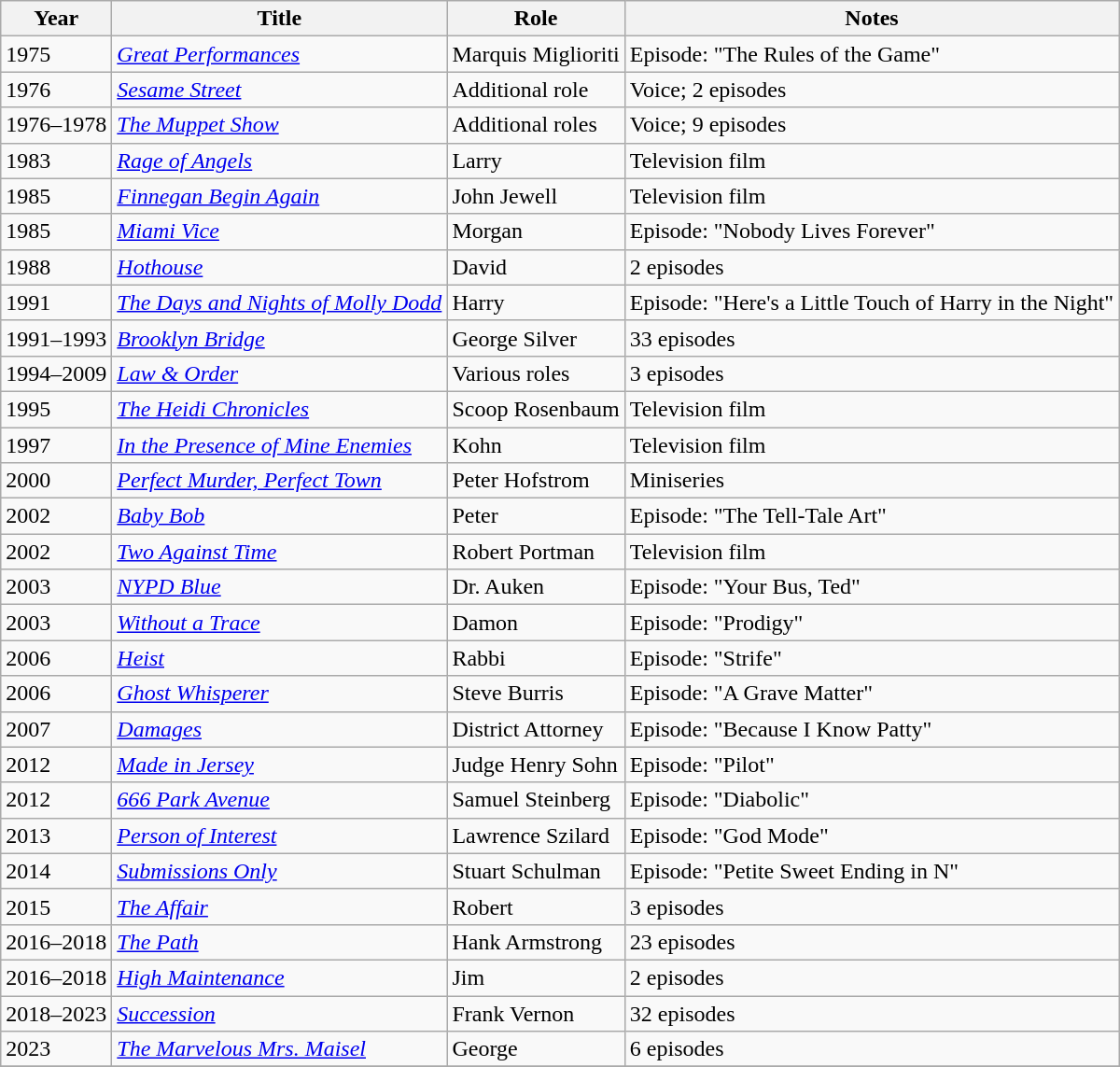<table class="wikitable sortable">
<tr>
<th>Year</th>
<th>Title</th>
<th>Role</th>
<th class="unsortable">Notes</th>
</tr>
<tr>
<td>1975</td>
<td><em><a href='#'>Great Performances</a></em></td>
<td>Marquis Miglioriti</td>
<td>Episode: "The Rules of the Game"</td>
</tr>
<tr>
<td>1976</td>
<td><em><a href='#'>Sesame Street</a></em></td>
<td>Additional role</td>
<td>Voice; 2 episodes</td>
</tr>
<tr>
<td>1976–1978</td>
<td><em><a href='#'>The Muppet Show</a></em></td>
<td>Additional roles</td>
<td>Voice; 9 episodes</td>
</tr>
<tr>
<td>1983</td>
<td><em><a href='#'>Rage of Angels</a></em></td>
<td>Larry</td>
<td>Television film</td>
</tr>
<tr>
<td>1985</td>
<td><em><a href='#'>Finnegan Begin Again</a></em></td>
<td>John Jewell</td>
<td>Television film</td>
</tr>
<tr>
<td>1985</td>
<td><em><a href='#'>Miami Vice</a></em></td>
<td>Morgan</td>
<td>Episode: "Nobody Lives Forever"</td>
</tr>
<tr>
<td>1988</td>
<td><em><a href='#'>Hothouse</a></em></td>
<td>David</td>
<td>2 episodes</td>
</tr>
<tr>
<td>1991</td>
<td><em><a href='#'>The Days and Nights of Molly Dodd</a></em></td>
<td>Harry</td>
<td>Episode: "Here's a Little Touch of Harry in the Night"</td>
</tr>
<tr>
<td>1991–1993</td>
<td><em><a href='#'>Brooklyn Bridge</a></em></td>
<td>George Silver</td>
<td>33 episodes</td>
</tr>
<tr>
<td>1994–2009</td>
<td><em><a href='#'>Law & Order</a></em></td>
<td>Various roles</td>
<td>3 episodes</td>
</tr>
<tr>
<td>1995</td>
<td><em><a href='#'>The Heidi Chronicles</a></em></td>
<td>Scoop Rosenbaum</td>
<td>Television film</td>
</tr>
<tr>
<td>1997</td>
<td><em><a href='#'>In the Presence of Mine Enemies</a></em></td>
<td>Kohn</td>
<td>Television film</td>
</tr>
<tr>
<td>2000</td>
<td><em><a href='#'>Perfect Murder, Perfect Town</a></em></td>
<td>Peter Hofstrom</td>
<td>Miniseries</td>
</tr>
<tr>
<td>2002</td>
<td><em><a href='#'>Baby Bob</a></em></td>
<td>Peter</td>
<td>Episode: "The Tell-Tale Art"</td>
</tr>
<tr>
<td>2002</td>
<td><em><a href='#'>Two Against Time</a></em></td>
<td>Robert Portman</td>
<td>Television film</td>
</tr>
<tr>
<td>2003</td>
<td><em><a href='#'>NYPD Blue</a></em></td>
<td>Dr. Auken</td>
<td>Episode: "Your Bus, Ted"</td>
</tr>
<tr>
<td>2003</td>
<td><em><a href='#'>Without a Trace</a></em></td>
<td>Damon</td>
<td>Episode: "Prodigy"</td>
</tr>
<tr>
<td>2006</td>
<td><em><a href='#'>Heist</a></em></td>
<td>Rabbi</td>
<td>Episode: "Strife"</td>
</tr>
<tr>
<td>2006</td>
<td><em><a href='#'>Ghost Whisperer</a></em></td>
<td>Steve Burris</td>
<td>Episode: "A Grave Matter"</td>
</tr>
<tr>
<td>2007</td>
<td><em><a href='#'>Damages</a></em></td>
<td>District Attorney</td>
<td>Episode: "Because I Know Patty"</td>
</tr>
<tr>
<td>2012</td>
<td><em><a href='#'>Made in Jersey</a></em></td>
<td>Judge Henry Sohn</td>
<td>Episode: "Pilot"</td>
</tr>
<tr>
<td>2012</td>
<td><em><a href='#'>666 Park Avenue</a></em></td>
<td>Samuel Steinberg</td>
<td>Episode: "Diabolic"</td>
</tr>
<tr>
<td>2013</td>
<td><em><a href='#'>Person of Interest</a></em></td>
<td>Lawrence Szilard</td>
<td>Episode: "God Mode"</td>
</tr>
<tr>
<td>2014</td>
<td><em><a href='#'>Submissions Only</a></em></td>
<td>Stuart Schulman</td>
<td>Episode: "Petite Sweet Ending in N"</td>
</tr>
<tr>
<td>2015</td>
<td><em><a href='#'>The Affair</a></em></td>
<td>Robert</td>
<td>3 episodes</td>
</tr>
<tr>
<td>2016–2018</td>
<td><em><a href='#'>The Path</a></em></td>
<td>Hank Armstrong</td>
<td>23 episodes</td>
</tr>
<tr>
<td>2016–2018</td>
<td><em><a href='#'>High Maintenance</a></em></td>
<td>Jim</td>
<td>2 episodes</td>
</tr>
<tr>
<td>2018–2023</td>
<td><em><a href='#'>Succession</a></em></td>
<td>Frank Vernon</td>
<td>32 episodes</td>
</tr>
<tr>
<td>2023</td>
<td><em><a href='#'>The Marvelous Mrs. Maisel</a></em></td>
<td>George</td>
<td>6 episodes</td>
</tr>
<tr>
</tr>
</table>
